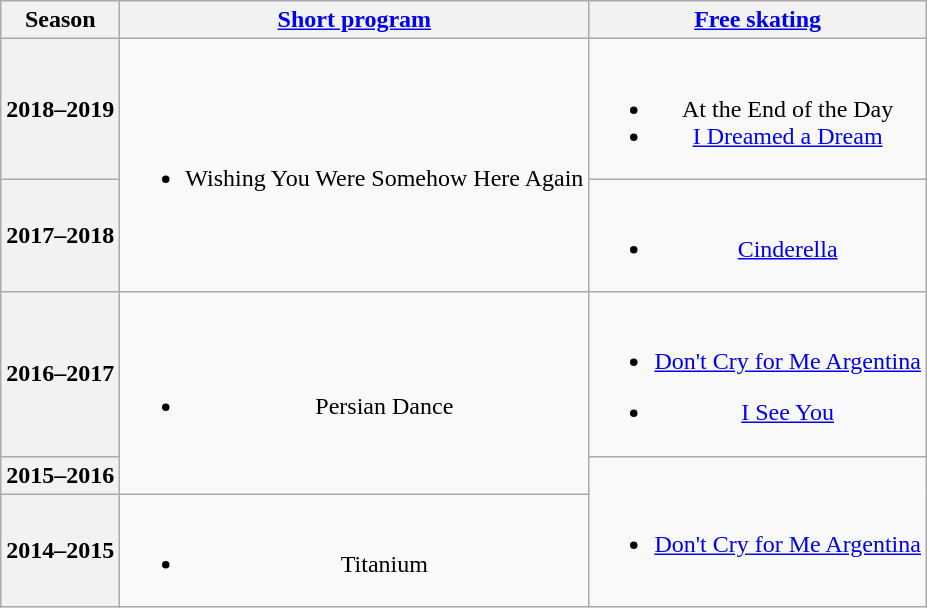<table class=wikitable style=text-align:center>
<tr>
<th>Season</th>
<th><a href='#'>Short program</a></th>
<th><a href='#'>Free skating</a></th>
</tr>
<tr>
<th>2018–2019</th>
<td rowspan=2><br><ul><li>Wishing You Were Somehow Here Again <br> </li></ul></td>
<td><br><ul><li>At the End of the Day</li><li><a href='#'>I Dreamed a Dream</a> <br> </li></ul></td>
</tr>
<tr>
<th>2017–2018 <br></th>
<td><br><ul><li><a href='#'>Cinderella</a> <br></li></ul></td>
</tr>
<tr>
<th>2016–2017 <br></th>
<td rowspan=2><br><ul><li>Persian Dance <br></li></ul></td>
<td><br><ul><li><a href='#'>Don't Cry for Me Argentina</a> <br></li></ul><ul><li><a href='#'>I See You</a> <br></li></ul></td>
</tr>
<tr>
<th>2015–2016 <br> </th>
<td rowspan=2><br><ul><li><a href='#'>Don't Cry for Me Argentina</a> <br></li></ul></td>
</tr>
<tr>
<th>2014–2015 <br> </th>
<td><br><ul><li>Titanium <br> </li></ul></td>
</tr>
</table>
